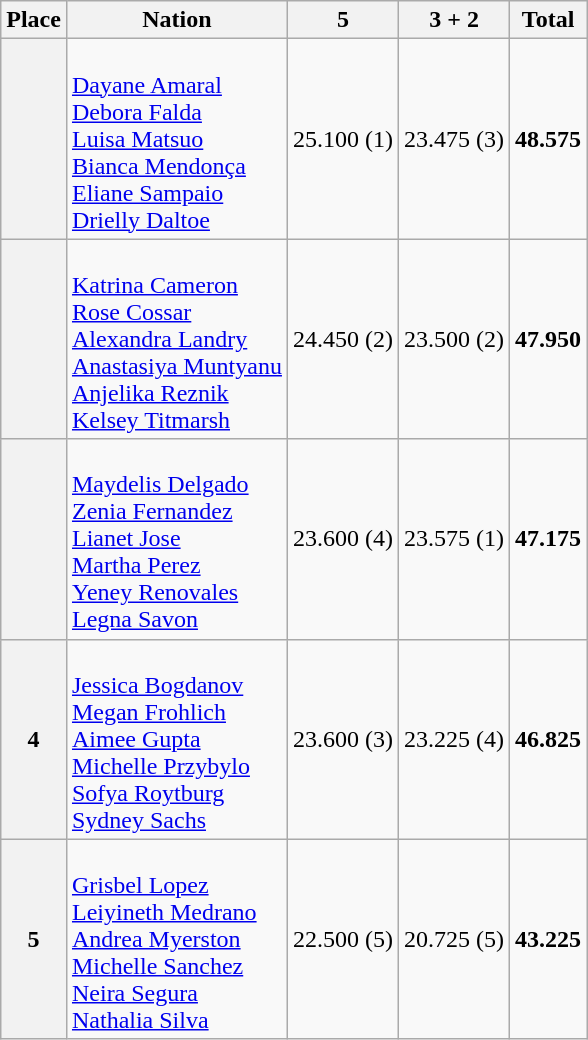<table class="wikitable sortable" style="text-align:center">
<tr>
<th scope=col>Place</th>
<th scope=col>Nation</th>
<th scope=col>5 </th>
<th scope=col>3  + 2 </th>
<th scope=col>Total</th>
</tr>
<tr>
<th scope=row></th>
<td align=left><br><a href='#'>Dayane Amaral</a><br><a href='#'>Debora Falda</a><br><a href='#'>Luisa Matsuo</a><br><a href='#'>Bianca Mendonça</a><br><a href='#'>Eliane Sampaio</a><br><a href='#'>Drielly Daltoe</a></td>
<td>25.100 (1)</td>
<td>23.475 (3)</td>
<td><strong>48.575</strong></td>
</tr>
<tr>
<th scope=row></th>
<td align=left><br><a href='#'>Katrina Cameron</a><br><a href='#'>Rose Cossar</a><br><a href='#'>Alexandra Landry</a><br><a href='#'>Anastasiya Muntyanu</a><br><a href='#'>Anjelika Reznik</a><br><a href='#'>Kelsey Titmarsh</a></td>
<td>24.450 (2)</td>
<td>23.500 (2)</td>
<td><strong>47.950</strong></td>
</tr>
<tr>
<th scope=row></th>
<td align=left><br><a href='#'>Maydelis Delgado</a><br><a href='#'>Zenia Fernandez</a><br><a href='#'>Lianet Jose</a><br><a href='#'>Martha Perez</a><br><a href='#'>Yeney Renovales</a><br><a href='#'>Legna Savon</a></td>
<td>23.600 (4)</td>
<td>23.575 (1)</td>
<td><strong>47.175</strong></td>
</tr>
<tr>
<th scope=row>4</th>
<td align=left><br><a href='#'>Jessica Bogdanov</a><br><a href='#'>Megan Frohlich</a><br><a href='#'>Aimee Gupta</a><br><a href='#'>Michelle Przybylo</a><br><a href='#'>Sofya Roytburg</a><br><a href='#'>Sydney Sachs</a></td>
<td>23.600 (3)</td>
<td>23.225 (4)</td>
<td><strong>46.825</strong></td>
</tr>
<tr>
<th scope=row>5</th>
<td align=left><br><a href='#'>Grisbel Lopez</a><br><a href='#'>Leiyineth Medrano</a><br><a href='#'>Andrea Myerston</a><br><a href='#'>Michelle Sanchez</a><br><a href='#'>Neira Segura</a><br><a href='#'>Nathalia Silva</a></td>
<td>22.500 (5)</td>
<td>20.725 (5)</td>
<td><strong>43.225</strong></td>
</tr>
</table>
